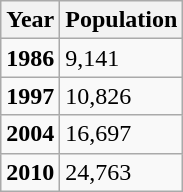<table class="wikitable">
<tr>
<th>Year</th>
<th>Population</th>
</tr>
<tr>
<td><strong>1986</strong></td>
<td>9,141</td>
</tr>
<tr>
<td><strong>1997</strong></td>
<td>10,826</td>
</tr>
<tr>
<td><strong>2004</strong></td>
<td>16,697</td>
</tr>
<tr>
<td><strong>2010</strong></td>
<td>24,763</td>
</tr>
</table>
